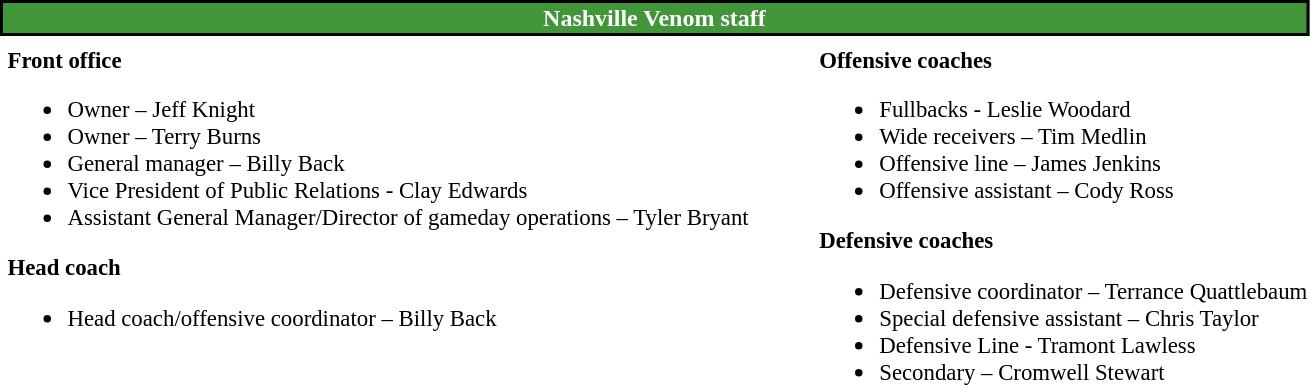<table class="toccolours" style="text-align: left;">
<tr>
<th colspan="7" style="background:#419639; color:white; text-align: center; border:2px solid #000000;"><strong>Nashville Venom staff</strong></th>
</tr>
<tr>
<td colspan=7 align="right"></td>
</tr>
<tr>
<td valign="top"></td>
<td style="font-size: 95%;" valign="top"><strong>Front office</strong><br><ul><li>Owner – Jeff Knight</li><li>Owner – Terry Burns</li><li>General manager – Billy Back</li><li>Vice President of Public Relations - Clay Edwards</li><li>Assistant General Manager/Director of gameday operations – Tyler Bryant</li></ul><strong>Head coach</strong><ul><li>Head coach/offensive coordinator – Billy Back</li></ul></td>
<td width="35"> </td>
<td valign="top"></td>
<td style="font-size: 95%;" valign="top"><strong>Offensive coaches</strong><br><ul><li>Fullbacks - Leslie Woodard</li><li>Wide receivers – Tim Medlin</li><li>Offensive line – James Jenkins</li><li>Offensive assistant – Cody Ross</li></ul><strong>Defensive coaches</strong><ul><li>Defensive coordinator – Terrance Quattlebaum</li><li>Special defensive assistant – Chris Taylor</li><li>Defensive Line - Tramont Lawless</li><li>Secondary – Cromwell Stewart</li></ul></td>
</tr>
</table>
